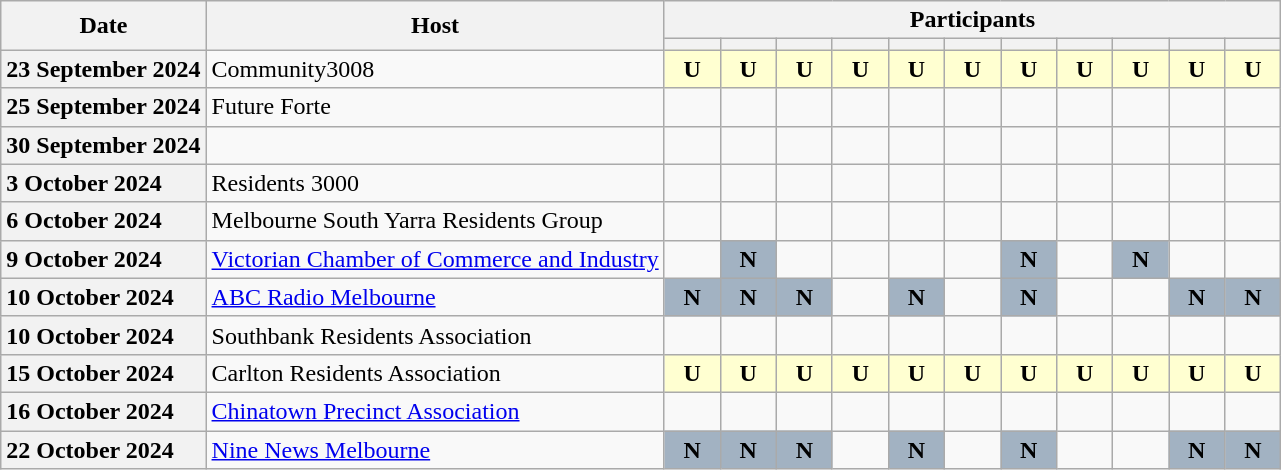<table class="nowrap wikitable tpl-blanktable" style=text-align:center>
<tr>
<th rowspan="2">Date</th>
<th rowspan="2">Host</th>
<th colspan="11">Participants</th>
</tr>
<tr>
<th width=30px; width=30px; style=background:></th>
<th width=30px; style=background:></th>
<th width=30px; style=background:></th>
<th width=30px; style=background:></th>
<th width=30px; style=background:></th>
<th width=30px; style=background:></th>
<th width=30px; style=background:></th>
<th width=30px; style=background:></th>
<th width=30px; style=background:></th>
<th width=30px; style=background:></th>
<th width=30px; style=background:></th>
</tr>
<tr>
<th style=text-align:left>23 September 2024</th>
<td style=text-align:left>Community3008</td>
<td bgcolor=FFFFD1><strong>U</strong></td>
<td bgcolor=FFFFD1><strong>U</strong></td>
<td bgcolor=FFFFD1><strong>U</strong></td>
<td bgcolor=FFFFD1><strong>U</strong></td>
<td bgcolor=FFFFD1><strong>U</strong></td>
<td bgcolor=FFFFD1><strong>U</strong></td>
<td bgcolor=FFFFD1><strong>U</strong></td>
<td bgcolor=FFFFD1><strong>U</strong></td>
<td bgcolor=FFFFD1><strong>U</strong></td>
<td bgcolor=FFFFD1><strong>U</strong></td>
<td bgcolor=FFFFD1><strong>U</strong></td>
</tr>
<tr>
<th style=text-align:left>25 September 2024</th>
<td style=text-align:left>Future Forte</td>
<td></td>
<td></td>
<td></td>
<td></td>
<td></td>
<td></td>
<td></td>
<td></td>
<td></td>
<td></td>
<td></td>
</tr>
<tr>
<th style=text-align:left>30 September 2024</th>
<td style=text-align:left></td>
<td></td>
<td></td>
<td></td>
<td></td>
<td></td>
<td></td>
<td></td>
<td></td>
<td></td>
<td></td>
<td></td>
</tr>
<tr>
<th style=text-align:left>3 October 2024</th>
<td style=text-align:left>Residents 3000</td>
<td></td>
<td></td>
<td></td>
<td></td>
<td></td>
<td></td>
<td></td>
<td></td>
<td></td>
<td></td>
<td></td>
</tr>
<tr>
<th style=text-align:left>6 October 2024</th>
<td style=text-align:left>Melbourne South Yarra Residents Group</td>
<td></td>
<td></td>
<td></td>
<td></td>
<td></td>
<td></td>
<td></td>
<td></td>
<td></td>
<td></td>
<td></td>
</tr>
<tr>
<th style=text-align:left>9 October 2024</th>
<td style=text-align:left><a href='#'>Victorian Chamber of Commerce and Industry</a></td>
<td></td>
<td bgcolor=A2B2C2><strong>N</strong></td>
<td></td>
<td></td>
<td></td>
<td></td>
<td bgcolor=A2B2C2><strong>N</strong></td>
<td></td>
<td bgcolor=A2B2C2><strong>N</strong></td>
<td></td>
<td></td>
</tr>
<tr>
<th style=text-align:left>10 October 2024</th>
<td style=text-align:left><a href='#'>ABC Radio Melbourne</a></td>
<td bgcolor=A2B2C2><strong>N</strong></td>
<td bgcolor=A2B2C2><strong>N</strong></td>
<td bgcolor=A2B2C2><strong>N</strong></td>
<td></td>
<td bgcolor=A2B2C2><strong>N</strong></td>
<td></td>
<td bgcolor=A2B2C2><strong>N</strong></td>
<td></td>
<td></td>
<td bgcolor=A2B2C2><strong>N</strong></td>
<td bgcolor=A2B2C2><strong>N</strong></td>
</tr>
<tr>
<th style=text-align:left>10 October 2024</th>
<td style=text-align:left>Southbank Residents Association</td>
<td></td>
<td></td>
<td></td>
<td></td>
<td></td>
<td></td>
<td></td>
<td></td>
<td></td>
<td></td>
<td></td>
</tr>
<tr>
<th style=text-align:left>15 October 2024</th>
<td style=text-align:left>Carlton Residents Association</td>
<td bgcolor=FFFFD1><strong>U</strong></td>
<td bgcolor=FFFFD1><strong>U</strong></td>
<td bgcolor=FFFFD1><strong>U</strong></td>
<td bgcolor=FFFFD1><strong>U</strong></td>
<td bgcolor=FFFFD1><strong>U</strong></td>
<td bgcolor=FFFFD1><strong>U</strong></td>
<td bgcolor=FFFFD1><strong>U</strong></td>
<td bgcolor=FFFFD1><strong>U</strong></td>
<td bgcolor=FFFFD1><strong>U</strong></td>
<td bgcolor=FFFFD1><strong>U</strong></td>
<td bgcolor=FFFFD1><strong>U</strong></td>
</tr>
<tr>
<th style=text-align:left>16 October 2024</th>
<td style=text-align:left><a href='#'>Chinatown Precinct Association</a></td>
<td></td>
<td></td>
<td></td>
<td></td>
<td></td>
<td></td>
<td></td>
<td></td>
<td></td>
<td></td>
<td></td>
</tr>
<tr>
<th style=text-align:left>22 October 2024</th>
<td style=text-align:left><a href='#'>Nine News Melbourne</a></td>
<td bgcolor=A2B2C2><strong>N</strong></td>
<td bgcolor=A2B2C2><strong>N</strong></td>
<td bgcolor=A2B2C2><strong>N</strong></td>
<td></td>
<td bgcolor=A2B2C2><strong>N</strong></td>
<td></td>
<td bgcolor=A2B2C2><strong>N</strong></td>
<td></td>
<td></td>
<td bgcolor=A2B2C2><strong>N</strong></td>
<td bgcolor=A2B2C2><strong>N</strong></td>
</tr>
</table>
